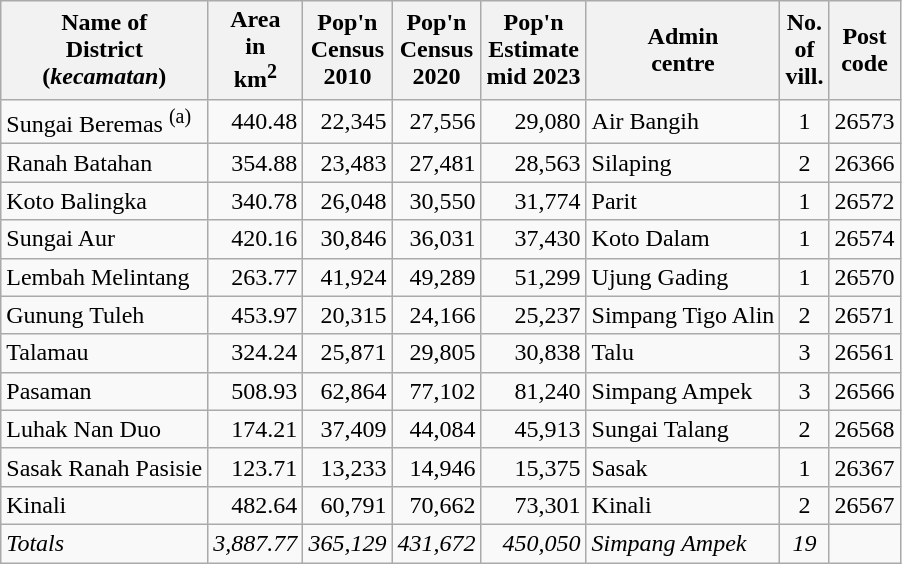<table class="sortable wikitable">
<tr>
<th>Name of<br>District<br>(<em>kecamatan</em>)</th>
<th>Area<br>in <br>km<sup>2</sup></th>
<th>Pop'n<br>Census<br>2010</th>
<th>Pop'n<br>Census<br>2020</th>
<th>Pop'n<br>Estimate<br>mid 2023</th>
<th>Admin<br>centre</th>
<th>No.<br>of<br>vill.</th>
<th>Post<br>code</th>
</tr>
<tr>
<td>Sungai Beremas <sup>(a)</sup></td>
<td align="right">440.48</td>
<td align="right">22,345</td>
<td align="right">27,556</td>
<td align="right">29,080</td>
<td>Air Bangih</td>
<td align="center">1</td>
<td>26573</td>
</tr>
<tr>
<td>Ranah Batahan</td>
<td align="right">354.88</td>
<td align="right">23,483</td>
<td align="right">27,481</td>
<td align="right">28,563</td>
<td>Silaping</td>
<td align="center">2</td>
<td>26366</td>
</tr>
<tr>
<td>Koto Balingka</td>
<td align="right">340.78</td>
<td align="right">26,048</td>
<td align="right">30,550</td>
<td align="right">31,774</td>
<td>Parit</td>
<td align="center">1</td>
<td>26572</td>
</tr>
<tr>
<td>Sungai Aur</td>
<td align="right">420.16</td>
<td align="right">30,846</td>
<td align="right">36,031</td>
<td align="right">37,430</td>
<td>Koto Dalam</td>
<td align="center">1</td>
<td>26574</td>
</tr>
<tr>
<td>Lembah Melintang</td>
<td align="right">263.77</td>
<td align="right">41,924</td>
<td align="right">49,289</td>
<td align="right">51,299</td>
<td>Ujung Gading</td>
<td align="center">1</td>
<td>26570</td>
</tr>
<tr>
<td>Gunung Tuleh</td>
<td align="right">453.97</td>
<td align="right">20,315</td>
<td align="right">24,166</td>
<td align="right">25,237</td>
<td>Simpang Tigo Alin</td>
<td align="center">2</td>
<td>26571</td>
</tr>
<tr>
<td>Talamau</td>
<td align="right">324.24</td>
<td align="right">25,871</td>
<td align="right">29,805</td>
<td align="right">30,838</td>
<td>Talu</td>
<td align="center">3</td>
<td>26561</td>
</tr>
<tr>
<td>Pasaman</td>
<td align="right">508.93</td>
<td align="right">62,864</td>
<td align="right">77,102</td>
<td align="right">81,240</td>
<td>Simpang Ampek</td>
<td align="center">3</td>
<td>26566</td>
</tr>
<tr>
<td>Luhak Nan Duo</td>
<td align="right">174.21</td>
<td align="right">37,409</td>
<td align="right">44,084</td>
<td align="right">45,913</td>
<td>Sungai Talang</td>
<td align="center">2</td>
<td>26568</td>
</tr>
<tr>
<td>Sasak Ranah Pasisie</td>
<td align="right">123.71</td>
<td align="right">13,233</td>
<td align="right">14,946</td>
<td align="right">15,375</td>
<td>Sasak</td>
<td align="center">1</td>
<td>26367</td>
</tr>
<tr>
<td>Kinali</td>
<td align="right">482.64</td>
<td align="right">60,791</td>
<td align="right">70,662</td>
<td align="right">73,301</td>
<td>Kinali</td>
<td align="center">2</td>
<td>26567</td>
</tr>
<tr>
<td><em>Totals</em></td>
<td align="right"><em>3,887.77</em></td>
<td align="right"><em>365,129</em></td>
<td align="right"><em>431,672</em></td>
<td align="right"><em>450,050</em></td>
<td><em>Simpang Ampek</em></td>
<td align="center"><em>19</em></td>
<td></td>
</tr>
</table>
